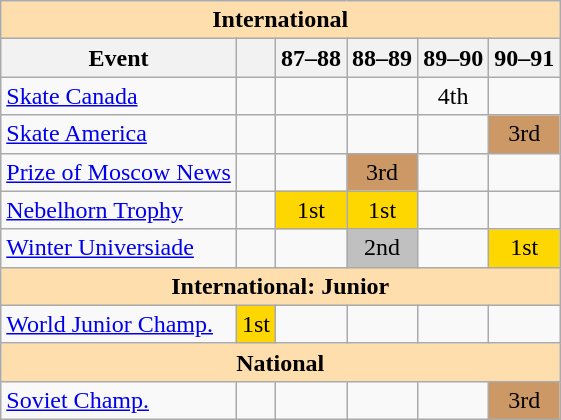<table class="wikitable" style="text-align:center">
<tr>
<th style="background-color: #ffdead; " colspan=6 align=center>International</th>
</tr>
<tr>
<th>Event</th>
<th></th>
<th>87–88</th>
<th>88–89</th>
<th>89–90</th>
<th>90–91</th>
</tr>
<tr>
<td align=left><a href='#'>Skate Canada</a></td>
<td></td>
<td></td>
<td></td>
<td>4th</td>
<td></td>
</tr>
<tr>
<td align=left><a href='#'>Skate America</a></td>
<td></td>
<td></td>
<td></td>
<td></td>
<td bgcolor=cc9966>3rd</td>
</tr>
<tr>
<td align=left><a href='#'>Prize of Moscow News</a></td>
<td></td>
<td></td>
<td bgcolor=cc9966>3rd</td>
<td></td>
<td></td>
</tr>
<tr>
<td align=left><a href='#'>Nebelhorn Trophy</a></td>
<td></td>
<td bgcolor=gold>1st</td>
<td bgcolor=gold>1st</td>
<td></td>
<td></td>
</tr>
<tr>
<td align=left><a href='#'>Winter Universiade</a></td>
<td></td>
<td></td>
<td bgcolor=silver>2nd</td>
<td></td>
<td bgcolor=gold>1st</td>
</tr>
<tr>
<th style="background-color: #ffdead; " colspan=6 align=center>International: Junior</th>
</tr>
<tr>
<td align=left><a href='#'>World Junior Champ.</a></td>
<td bgcolor=gold>1st</td>
<td></td>
<td></td>
<td></td>
<td></td>
</tr>
<tr>
<th style="background-color: #ffdead; " colspan=6 align=center>National</th>
</tr>
<tr>
<td align=left><a href='#'>Soviet Champ.</a></td>
<td></td>
<td></td>
<td></td>
<td></td>
<td bgcolor=cc9966>3rd</td>
</tr>
</table>
